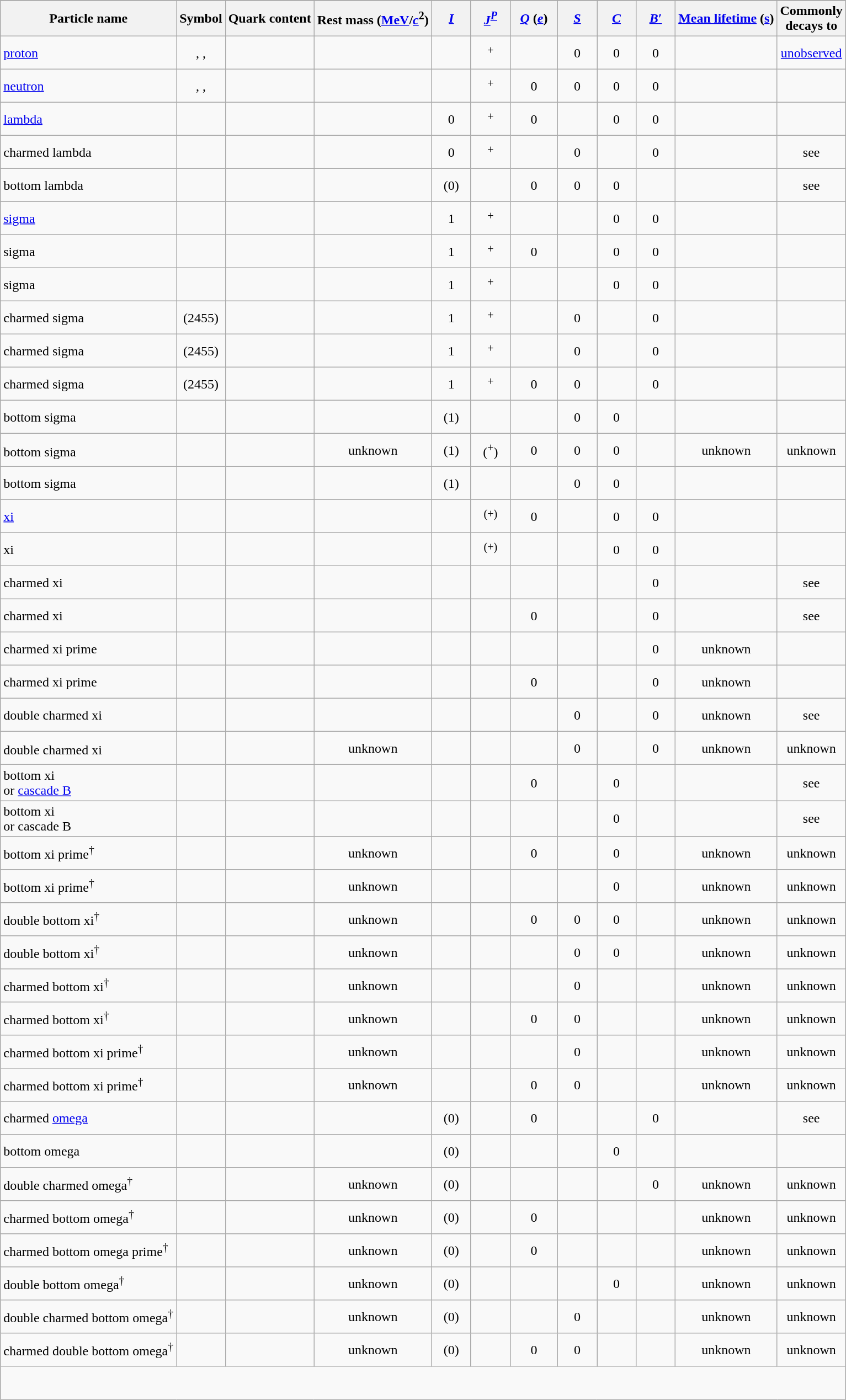<table class="wikitable sortable" style="text-align: center; margin-right:0;">
<tr>
</tr>
<tr>
<th class=unsortable>Particle name</th>
<th>Symbol</th>
<th>Quark content</th>
<th>Rest mass (<a href='#'>MeV</a>/<a href='#'><em>c</em></a><sup>2</sup>)</th>
<th width="40"><a href='#'><em>I</em></a></th>
<th width="40"><a href='#'><em>J</em></a><sup><a href='#'><em>P</em></a></sup></th>
<th width="50"><a href='#'><em>Q</em></a> (<a href='#'><em>e</em></a>)</th>
<th width="40"><a href='#'><em>S</em></a></th>
<th width="40"><a href='#'><em>C</em></a></th>
<th width="40"><a href='#'><em>B</em>′</a></th>
<th data-sort-type=number><a href='#'>Mean lifetime</a> (<a href='#'>s</a>)</th>
<th class=unsortable>Commonly<br>decays to</th>
</tr>
<tr style="height:40px">
<td align="left"><a href='#'>proton</a></td>
<td>, , </td>
<td></td>
<td><sup></sup></td>
<td></td>
<td><sup>+</sup></td>
<td></td>
<td>0</td>
<td>0</td>
<td>0</td>
<td><sup></sup></td>
<td><a href='#'>unobserved</a></td>
</tr>
<tr style="height:40px">
<td align="left"><a href='#'>neutron</a></td>
<td>, , </td>
<td></td>
<td><sup></sup></td>
<td></td>
<td><sup>+</sup></td>
<td>0</td>
<td>0</td>
<td>0</td>
<td>0</td>
<td><sup></sup></td>
<td></td>
</tr>
<tr style="height:40px">
<td align="left"><a href='#'>lambda</a></td>
<td></td>
<td></td>
<td></td>
<td>0</td>
<td><sup>+</sup></td>
<td>0</td>
<td></td>
<td>0</td>
<td>0</td>
<td></td>
<td></td>
</tr>
<tr style="height:40px">
<td align="left">charmed lambda</td>
<td></td>
<td></td>
<td></td>
<td>0</td>
<td><sup>+</sup></td>
<td></td>
<td>0</td>
<td></td>
<td>0</td>
<td></td>
<td>see </td>
</tr>
<tr style="height:40px">
<td align="left">bottom lambda</td>
<td></td>
<td></td>
<td></td>
<td>(0)</td>
<td></td>
<td>0</td>
<td>0</td>
<td>0</td>
<td></td>
<td></td>
<td>see </td>
</tr>
<tr style="height:40px">
<td align="left"><a href='#'>sigma</a></td>
<td></td>
<td></td>
<td></td>
<td>1</td>
<td><sup>+</sup></td>
<td></td>
<td></td>
<td>0</td>
<td>0</td>
<td></td>
<td></td>
</tr>
<tr style="height:40px">
<td align="left">sigma</td>
<td></td>
<td></td>
<td></td>
<td>1</td>
<td><sup>+</sup></td>
<td>0</td>
<td></td>
<td>0</td>
<td>0</td>
<td></td>
<td></td>
</tr>
<tr style="height:40px">
<td align="left">sigma</td>
<td></td>
<td></td>
<td></td>
<td>1</td>
<td><sup>+</sup></td>
<td></td>
<td></td>
<td>0</td>
<td>0</td>
<td></td>
<td></td>
</tr>
<tr style="height:40px">
<td align="left">charmed sigma</td>
<td>(2455)</td>
<td></td>
<td></td>
<td>1</td>
<td><sup>+</sup></td>
<td></td>
<td>0</td>
<td></td>
<td>0</td>
<td><sup></sup></td>
<td></td>
</tr>
<tr style="height:40px">
<td align="left">charmed sigma</td>
<td>(2455)</td>
<td></td>
<td></td>
<td>1</td>
<td><sup>+</sup></td>
<td></td>
<td>0</td>
<td></td>
<td>0</td>
<td><sup></sup></td>
<td></td>
</tr>
<tr style="height:40px">
<td align="left">charmed sigma</td>
<td>(2455)</td>
<td></td>
<td></td>
<td>1</td>
<td><sup>+</sup></td>
<td>0</td>
<td>0</td>
<td></td>
<td>0</td>
<td><sup></sup></td>
<td></td>
</tr>
<tr style="height:40px">
<td align="left">bottom sigma</td>
<td></td>
<td></td>
<td></td>
<td>(1)</td>
<td></td>
<td></td>
<td>0</td>
<td>0</td>
<td></td>
<td><sup></sup></td>
<td></td>
</tr>
<tr style="height:40px">
<td align="left">bottom sigma<sup></sup></td>
<td></td>
<td></td>
<td>unknown</td>
<td>(1)</td>
<td>(<sup>+</sup>)</td>
<td>0</td>
<td>0</td>
<td>0</td>
<td></td>
<td>unknown</td>
<td>unknown</td>
</tr>
<tr style="height:40px">
<td align="left">bottom sigma</td>
<td></td>
<td></td>
<td></td>
<td>(1)</td>
<td></td>
<td></td>
<td>0</td>
<td>0</td>
<td></td>
<td><sup></sup></td>
<td></td>
</tr>
<tr style="height:40px">
<td align="left"><a href='#'>xi</a></td>
<td></td>
<td></td>
<td></td>
<td></td>
<td><sup>(+)</sup></td>
<td>0</td>
<td></td>
<td>0</td>
<td>0</td>
<td></td>
<td></td>
</tr>
<tr style="height:40px">
<td align="left">xi</td>
<td></td>
<td></td>
<td></td>
<td></td>
<td><sup>(+)</sup></td>
<td></td>
<td></td>
<td>0</td>
<td>0</td>
<td></td>
<td></td>
</tr>
<tr style="height:40px">
<td align="left">charmed xi</td>
<td></td>
<td></td>
<td></td>
<td></td>
<td></td>
<td></td>
<td></td>
<td></td>
<td>0</td>
<td></td>
<td>see </td>
</tr>
<tr style="height:40px">
<td align="left">charmed xi</td>
<td></td>
<td></td>
<td></td>
<td></td>
<td></td>
<td>0</td>
<td></td>
<td></td>
<td>0</td>
<td></td>
<td>see </td>
</tr>
<tr style="height:40px">
<td align="left">charmed xi prime</td>
<td></td>
<td></td>
<td></td>
<td></td>
<td></td>
<td></td>
<td></td>
<td></td>
<td>0</td>
<td>unknown</td>
<td></td>
</tr>
<tr style="height:40px">
<td align="left">charmed xi prime</td>
<td></td>
<td></td>
<td></td>
<td></td>
<td></td>
<td>0</td>
<td></td>
<td></td>
<td>0</td>
<td>unknown</td>
<td></td>
</tr>
<tr style="height:40px">
<td align="left">double charmed xi</td>
<td></td>
<td></td>
<td></td>
<td></td>
<td></td>
<td></td>
<td>0</td>
<td></td>
<td>0</td>
<td>unknown</td>
<td>see </td>
</tr>
<tr style="height:40px">
<td align="left">double charmed xi<sup></sup></td>
<td></td>
<td></td>
<td>unknown</td>
<td></td>
<td></td>
<td></td>
<td>0</td>
<td></td>
<td>0</td>
<td>unknown</td>
<td>unknown</td>
</tr>
<tr style="height:40px">
<td align="left">bottom xi <br>or <a href='#'>cascade B</a></td>
<td></td>
<td></td>
<td></td>
<td></td>
<td></td>
<td>0</td>
<td></td>
<td>0</td>
<td></td>
<td></td>
<td>see </td>
</tr>
<tr style="height:40px">
<td align="left">bottom xi<br>or cascade B</td>
<td></td>
<td></td>
<td></td>
<td></td>
<td></td>
<td></td>
<td></td>
<td>0</td>
<td></td>
<td></td>
<td>see </td>
</tr>
<tr style="height:40px">
<td align="left">bottom xi prime<sup>†</sup></td>
<td></td>
<td></td>
<td>unknown</td>
<td></td>
<td></td>
<td>0</td>
<td></td>
<td>0</td>
<td></td>
<td>unknown</td>
<td>unknown</td>
</tr>
<tr style="height:40px">
<td align="left">bottom xi prime<sup>†</sup></td>
<td></td>
<td></td>
<td>unknown</td>
<td></td>
<td></td>
<td></td>
<td></td>
<td>0</td>
<td></td>
<td>unknown</td>
<td>unknown</td>
</tr>
<tr style="height:40px">
<td align="left">double bottom xi<sup>†</sup></td>
<td></td>
<td></td>
<td>unknown</td>
<td></td>
<td></td>
<td>0</td>
<td>0</td>
<td>0</td>
<td></td>
<td>unknown</td>
<td>unknown</td>
</tr>
<tr style="height:40px">
<td align="left">double bottom xi<sup>†</sup></td>
<td></td>
<td></td>
<td>unknown</td>
<td></td>
<td></td>
<td></td>
<td>0</td>
<td>0</td>
<td></td>
<td>unknown</td>
<td>unknown</td>
</tr>
<tr style="height:40px">
<td align="left">charmed bottom xi<sup>†</sup></td>
<td></td>
<td></td>
<td>unknown</td>
<td></td>
<td></td>
<td></td>
<td>0</td>
<td></td>
<td></td>
<td>unknown</td>
<td>unknown</td>
</tr>
<tr style="height:40px">
<td align="left">charmed bottom xi<sup>†</sup></td>
<td></td>
<td></td>
<td>unknown</td>
<td></td>
<td></td>
<td>0</td>
<td>0</td>
<td></td>
<td></td>
<td>unknown</td>
<td>unknown</td>
</tr>
<tr style="height:40px">
<td align="left">charmed bottom xi prime<sup>†</sup></td>
<td></td>
<td></td>
<td>unknown</td>
<td></td>
<td></td>
<td></td>
<td>0</td>
<td></td>
<td></td>
<td>unknown</td>
<td>unknown</td>
</tr>
<tr style="height:40px">
<td align="left">charmed bottom xi prime<sup>†</sup></td>
<td></td>
<td></td>
<td>unknown</td>
<td></td>
<td></td>
<td>0</td>
<td>0</td>
<td></td>
<td></td>
<td>unknown</td>
<td>unknown</td>
</tr>
<tr style="height:40px">
<td align="left">charmed <a href='#'>omega</a></td>
<td></td>
<td></td>
<td></td>
<td>(0)</td>
<td></td>
<td>0</td>
<td></td>
<td></td>
<td>0</td>
<td></td>
<td>see </td>
</tr>
<tr style="height:40px">
<td align="left">bottom omega</td>
<td></td>
<td></td>
<td></td>
<td>(0)</td>
<td></td>
<td></td>
<td></td>
<td>0</td>
<td></td>
<td></td>
<td></td>
</tr>
<tr style="height:40px">
<td align="left">double charmed omega<sup>†</sup></td>
<td></td>
<td></td>
<td>unknown</td>
<td>(0)</td>
<td></td>
<td></td>
<td></td>
<td></td>
<td>0</td>
<td>unknown</td>
<td>unknown</td>
</tr>
<tr style="height:40px">
<td align="left">charmed bottom omega<sup>†</sup></td>
<td></td>
<td></td>
<td>unknown</td>
<td>(0)</td>
<td></td>
<td>0</td>
<td></td>
<td></td>
<td></td>
<td>unknown</td>
<td>unknown</td>
</tr>
<tr style="height:40px">
<td align="left">charmed bottom omega prime<sup>†</sup></td>
<td></td>
<td></td>
<td>unknown</td>
<td>(0)</td>
<td></td>
<td>0</td>
<td></td>
<td></td>
<td></td>
<td>unknown</td>
<td>unknown</td>
</tr>
<tr style="height:40px">
<td align="left">double bottom omega<sup>†</sup></td>
<td></td>
<td></td>
<td>unknown</td>
<td>(0)</td>
<td></td>
<td></td>
<td></td>
<td>0</td>
<td></td>
<td>unknown</td>
<td>unknown</td>
</tr>
<tr style="height:40px">
<td align="left">double charmed bottom omega<sup>†</sup></td>
<td></td>
<td></td>
<td>unknown</td>
<td>(0)</td>
<td></td>
<td></td>
<td>0</td>
<td></td>
<td></td>
<td>unknown</td>
<td>unknown</td>
</tr>
<tr style="height:40px">
<td align="left">charmed double bottom omega<sup>†</sup></td>
<td></td>
<td></td>
<td>unknown</td>
<td>(0)</td>
<td></td>
<td>0</td>
<td>0</td>
<td></td>
<td></td>
<td>unknown</td>
<td>unknown</td>
</tr>
<tr style="height:40px">
</tr>
</table>
